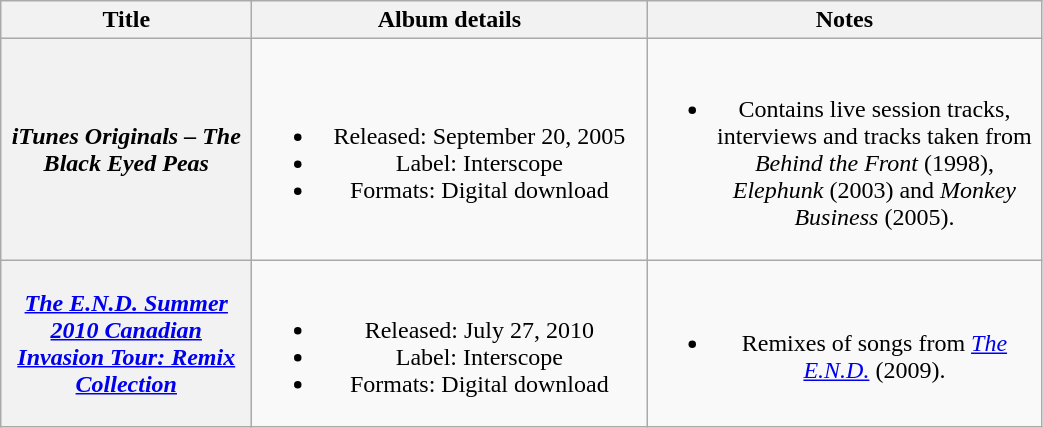<table class="wikitable plainrowheaders" style="text-align:center;">
<tr>
<th scope="col" style="width:10em;">Title</th>
<th scope="col" style="width:16em;">Album details</th>
<th scope="col" style="width:16em;">Notes</th>
</tr>
<tr>
<th scope="row"><em>iTunes Originals – The Black Eyed Peas</em></th>
<td><br><ul><li>Released: September 20, 2005</li><li>Label: Interscope</li><li>Formats: Digital download</li></ul></td>
<td><br><ul><li>Contains live session tracks, interviews and tracks taken from <em>Behind the Front</em> (1998), <em>Elephunk</em> (2003) and <em>Monkey Business</em> (2005).</li></ul></td>
</tr>
<tr>
<th scope="row"><em><a href='#'>The E.N.D. Summer 2010 Canadian<br>Invasion Tour: Remix Collection</a></em></th>
<td><br><ul><li>Released: July 27, 2010</li><li>Label: Interscope</li><li>Formats: Digital download</li></ul></td>
<td><br><ul><li>Remixes of songs from <em><a href='#'>The E.N.D.</a></em> (2009).</li></ul></td>
</tr>
</table>
